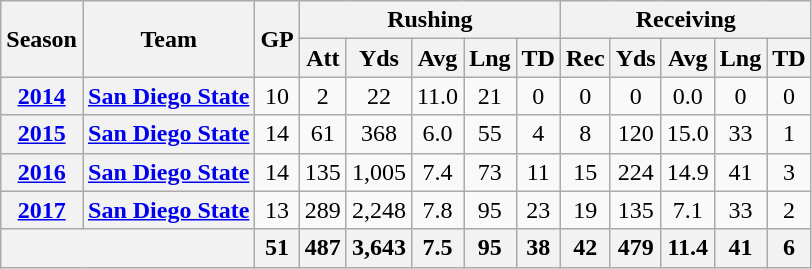<table class="wikitable" style="text-align:center;">
<tr>
<th rowspan="2">Season</th>
<th rowspan="2">Team</th>
<th rowspan="2">GP</th>
<th colspan="5">Rushing</th>
<th colspan="5">Receiving</th>
</tr>
<tr>
<th>Att</th>
<th>Yds</th>
<th>Avg</th>
<th>Lng</th>
<th>TD</th>
<th>Rec</th>
<th>Yds</th>
<th>Avg</th>
<th>Lng</th>
<th>TD</th>
</tr>
<tr>
<th><a href='#'>2014</a></th>
<th><a href='#'>San Diego State</a></th>
<td>10</td>
<td>2</td>
<td>22</td>
<td>11.0</td>
<td>21</td>
<td>0</td>
<td>0</td>
<td>0</td>
<td>0.0</td>
<td>0</td>
<td>0</td>
</tr>
<tr>
<th><a href='#'>2015</a></th>
<th><a href='#'>San Diego State</a></th>
<td>14</td>
<td>61</td>
<td>368</td>
<td>6.0</td>
<td>55</td>
<td>4</td>
<td>8</td>
<td>120</td>
<td>15.0</td>
<td>33</td>
<td>1</td>
</tr>
<tr>
<th><a href='#'>2016</a></th>
<th><a href='#'>San Diego State</a></th>
<td>14</td>
<td>135</td>
<td>1,005</td>
<td>7.4</td>
<td>73</td>
<td>11</td>
<td>15</td>
<td>224</td>
<td>14.9</td>
<td>41</td>
<td>3</td>
</tr>
<tr>
<th><a href='#'>2017</a></th>
<th><a href='#'>San Diego State</a></th>
<td>13</td>
<td>289</td>
<td>2,248</td>
<td>7.8</td>
<td>95</td>
<td>23</td>
<td>19</td>
<td>135</td>
<td>7.1</td>
<td>33</td>
<td>2</td>
</tr>
<tr>
<th colspan="2"></th>
<th>51</th>
<th>487</th>
<th>3,643</th>
<th>7.5</th>
<th>95</th>
<th>38</th>
<th>42</th>
<th>479</th>
<th>11.4</th>
<th>41</th>
<th>6</th>
</tr>
</table>
